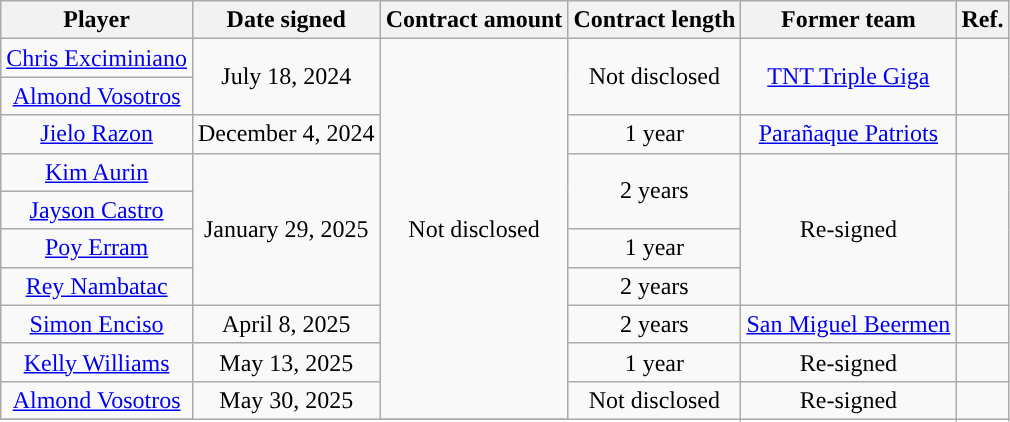<table class="wikitable sortable sortable">
<tr>
<th>Player</th>
<th>Date signed</th>
<th>Contract amount</th>
<th>Contract length</th>
<th>Former team</th>
<th>Ref.</th>
</tr>
<tr>
<td align=center><a href='#'>Chris Exciminiano</a></td>
<td align=center rowspan=2>July 18, 2024</td>
<td align=center rowspan=10>Not disclosed</td>
<td align=center rowspan=2>Not disclosed</td>
<td align=center rowspan=2><a href='#'>TNT Triple Giga</a> </td>
<td align=center rowspan=2></td>
</tr>
<tr>
<td align=center><a href='#'>Almond Vosotros</a></td>
</tr>
<tr>
<td align=center><a href='#'>Jielo Razon</a></td>
<td align=center>December 4, 2024</td>
<td align=center>1 year</td>
<td align=center><a href='#'>Parañaque Patriots</a> </td>
<td align=center></td>
</tr>
<tr>
<td align=center><a href='#'>Kim Aurin</a></td>
<td align=center rowspan=4>January 29, 2025</td>
<td align=center rowspan=2>2 years</td>
<td align=center rowspan=4>Re-signed</td>
<td align=center rowspan=4></td>
</tr>
<tr>
<td align=center><a href='#'>Jayson Castro</a></td>
</tr>
<tr>
<td align=center><a href='#'>Poy Erram</a></td>
<td align=center>1 year</td>
</tr>
<tr>
<td align=center><a href='#'>Rey Nambatac</a></td>
<td align=center>2 years</td>
</tr>
<tr>
<td align=center><a href='#'>Simon Enciso</a></td>
<td align=center>April 8, 2025</td>
<td align=center>2 years</td>
<td align=center><a href='#'>San Miguel Beermen</a></td>
<td align=center></td>
</tr>
<tr>
<td align=center><a href='#'>Kelly Williams</a></td>
<td align=center>May 13, 2025</td>
<td align=center>1 year</td>
<td align=center>Re-signed</td>
<td align=center></td>
</tr>
<tr>
<td align=center><a href='#'>Almond Vosotros</a></td>
<td align=center rowspan=2>May 30, 2025</td>
<td align=center rowspan=2>Not disclosed</td>
<td align=center rowspan=2>Re-signed</td>
<td align=center rowspan=2></td>
</tr>
<tr>
</tr>
</table>
